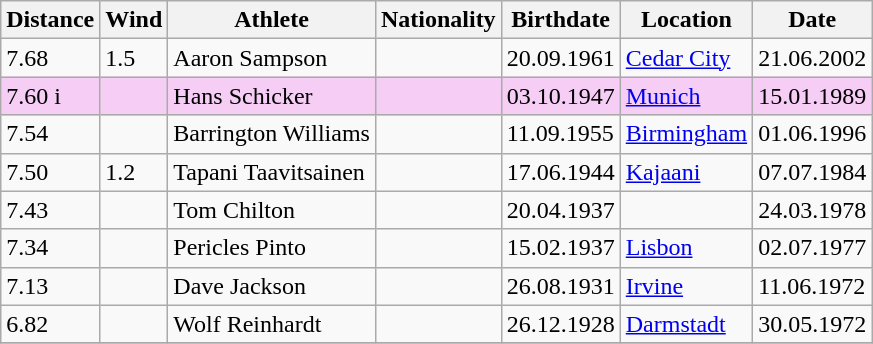<table class="wikitable">
<tr>
<th>Distance</th>
<th>Wind</th>
<th>Athlete</th>
<th>Nationality</th>
<th>Birthdate</th>
<th>Location</th>
<th>Date</th>
</tr>
<tr>
<td>7.68</td>
<td>1.5</td>
<td>Aaron Sampson</td>
<td></td>
<td>20.09.1961</td>
<td><a href='#'>Cedar City</a></td>
<td>21.06.2002</td>
</tr>
<tr bgcolor=#f6CEF5>
<td>7.60 i</td>
<td></td>
<td>Hans Schicker</td>
<td></td>
<td>03.10.1947</td>
<td><a href='#'>Munich</a></td>
<td>15.01.1989</td>
</tr>
<tr>
<td>7.54</td>
<td></td>
<td>Barrington Williams</td>
<td></td>
<td>11.09.1955</td>
<td><a href='#'>Birmingham</a></td>
<td>01.06.1996</td>
</tr>
<tr>
<td>7.50</td>
<td>1.2</td>
<td>Tapani Taavitsainen</td>
<td></td>
<td>17.06.1944</td>
<td><a href='#'>Kajaani</a></td>
<td>07.07.1984</td>
</tr>
<tr>
<td>7.43</td>
<td></td>
<td>Tom Chilton</td>
<td></td>
<td>20.04.1937</td>
<td></td>
<td>24.03.1978</td>
</tr>
<tr>
<td>7.34</td>
<td></td>
<td>Pericles Pinto</td>
<td></td>
<td>15.02.1937</td>
<td><a href='#'>Lisbon</a></td>
<td>02.07.1977</td>
</tr>
<tr>
<td>7.13</td>
<td></td>
<td>Dave Jackson</td>
<td></td>
<td>26.08.1931</td>
<td><a href='#'>Irvine</a></td>
<td>11.06.1972</td>
</tr>
<tr>
<td>6.82</td>
<td></td>
<td>Wolf Reinhardt</td>
<td></td>
<td>26.12.1928</td>
<td><a href='#'>Darmstadt</a></td>
<td>30.05.1972</td>
</tr>
<tr>
</tr>
</table>
